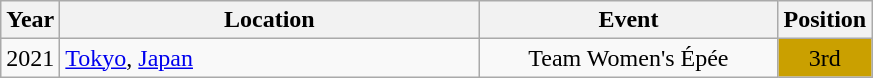<table class="wikitable" style="text-align:center;">
<tr>
<th>Year</th>
<th style="width:17em">Location</th>
<th style="width:12em">Event</th>
<th>Position</th>
</tr>
<tr>
<td>2021</td>
<td rowspan="1" align="left"> <a href='#'>Tokyo</a>, <a href='#'>Japan</a></td>
<td>Team Women's Épée</td>
<td bgcolor="caramel">3rd</td>
</tr>
</table>
